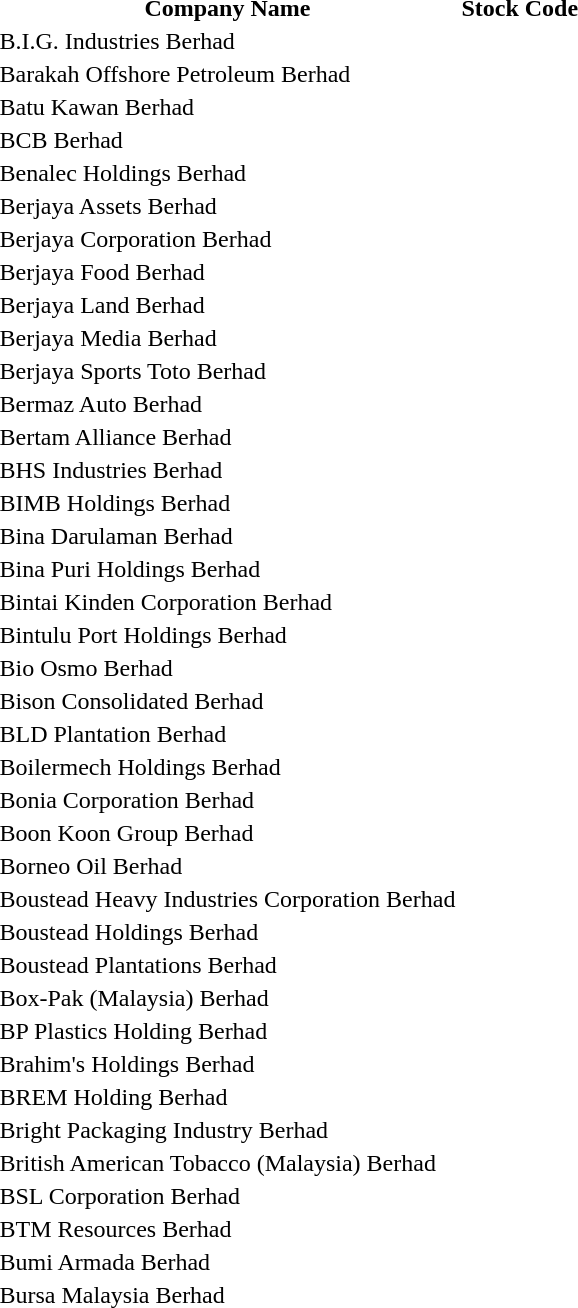<table style="background:transparent;">
<tr>
<th>Company Name</th>
<th>Stock Code</th>
</tr>
<tr>
<td>B.I.G. Industries Berhad</td>
<td></td>
</tr>
<tr>
<td>Barakah Offshore Petroleum Berhad</td>
<td></td>
</tr>
<tr>
<td>Batu Kawan Berhad</td>
<td></td>
</tr>
<tr>
<td>BCB Berhad</td>
<td></td>
</tr>
<tr>
<td>Benalec Holdings Berhad</td>
<td></td>
</tr>
<tr>
<td>Berjaya Assets Berhad</td>
<td></td>
</tr>
<tr>
<td>Berjaya Corporation Berhad</td>
<td></td>
</tr>
<tr>
<td>Berjaya Food Berhad</td>
<td></td>
</tr>
<tr>
<td>Berjaya Land Berhad</td>
<td></td>
</tr>
<tr>
<td>Berjaya Media Berhad</td>
<td></td>
</tr>
<tr>
<td>Berjaya Sports Toto Berhad</td>
<td></td>
</tr>
<tr>
<td>Bermaz Auto Berhad</td>
<td></td>
</tr>
<tr>
<td>Bertam Alliance Berhad</td>
<td></td>
</tr>
<tr>
<td>BHS Industries Berhad</td>
<td></td>
</tr>
<tr>
<td>BIMB Holdings Berhad</td>
<td></td>
</tr>
<tr>
<td>Bina Darulaman Berhad</td>
<td></td>
</tr>
<tr>
<td>Bina Puri Holdings Berhad</td>
<td></td>
</tr>
<tr>
<td>Bintai Kinden Corporation Berhad</td>
<td></td>
</tr>
<tr>
<td>Bintulu Port Holdings Berhad</td>
<td></td>
</tr>
<tr>
<td>Bio Osmo Berhad</td>
<td></td>
</tr>
<tr>
<td>Bison Consolidated Berhad</td>
<td></td>
</tr>
<tr>
<td>BLD Plantation Berhad</td>
<td></td>
</tr>
<tr>
<td>Boilermech Holdings Berhad</td>
<td></td>
</tr>
<tr>
<td>Bonia Corporation Berhad</td>
<td></td>
</tr>
<tr>
<td>Boon Koon Group Berhad</td>
<td></td>
</tr>
<tr>
<td>Borneo Oil Berhad</td>
<td></td>
</tr>
<tr>
<td>Boustead Heavy Industries Corporation Berhad</td>
<td></td>
</tr>
<tr>
<td>Boustead Holdings Berhad</td>
<td></td>
</tr>
<tr>
<td>Boustead Plantations Berhad</td>
<td></td>
</tr>
<tr>
<td>Box-Pak (Malaysia) Berhad</td>
<td></td>
</tr>
<tr>
<td>BP Plastics Holding Berhad</td>
<td></td>
</tr>
<tr>
<td>Brahim's Holdings Berhad</td>
<td></td>
</tr>
<tr>
<td>BREM Holding Berhad</td>
<td></td>
</tr>
<tr>
<td>Bright Packaging Industry Berhad</td>
<td></td>
</tr>
<tr>
<td>British American Tobacco (Malaysia) Berhad</td>
<td></td>
</tr>
<tr>
<td>BSL Corporation Berhad</td>
<td></td>
</tr>
<tr>
<td>BTM Resources Berhad</td>
<td></td>
</tr>
<tr>
<td>Bumi Armada Berhad</td>
<td></td>
</tr>
<tr>
<td>Bursa Malaysia Berhad</td>
<td></td>
</tr>
</table>
